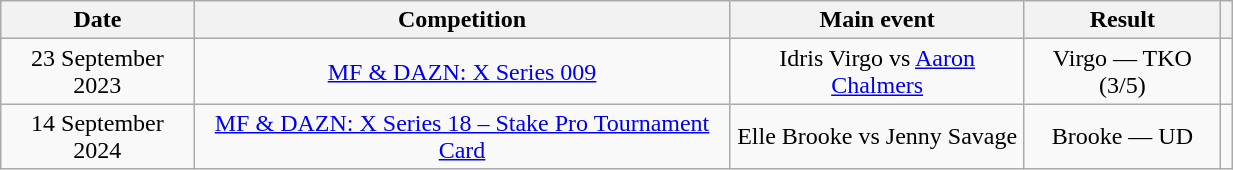<table class="wikitable" style="width:65%; text-align:center">
<tr>
<th>Date</th>
<th>Competition</th>
<th>Main event</th>
<th>Result</th>
<th></th>
</tr>
<tr>
<td>23 September 2023</td>
<td><a href='#'>MF & DAZN: X Series 009</a></td>
<td>Idris Virgo vs <a href='#'>Aaron Chalmers</a></td>
<td>Virgo —  TKO (3/5)</td>
<td></td>
</tr>
<tr>
<td>14 September 2024</td>
<td><a href='#'>MF & DAZN: X Series 18 – Stake Pro Tournament Card</a></td>
<td>Elle Brooke vs Jenny Savage</td>
<td>Brooke — UD</td>
<td></td>
</tr>
</table>
